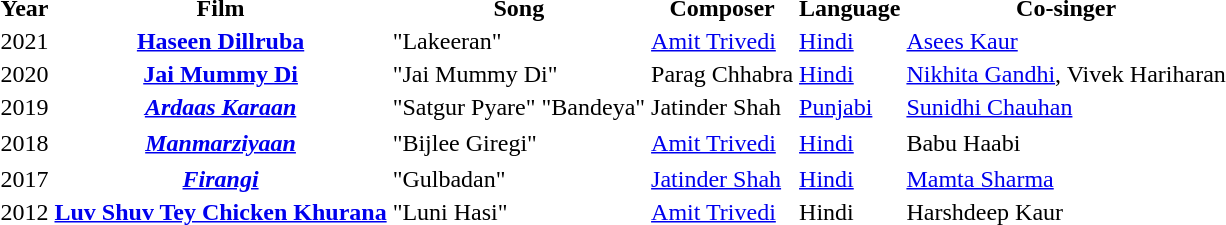<table class="sortable">
<tr>
<th>Year</th>
<th>Film</th>
<th>Song</th>
<th>Composer</th>
<th>Language</th>
<th>Co-singer</th>
</tr>
<tr>
<td>2021</td>
<th><a href='#'>Haseen Dillruba</a></th>
<td>"Lakeeran"</td>
<td><a href='#'>Amit Trivedi</a></td>
<td><a href='#'>Hindi</a></td>
<td><a href='#'>Asees Kaur</a></td>
<td></td>
</tr>
<tr>
<td>2020</td>
<th><a href='#'>Jai Mummy Di</a></th>
<td>"Jai Mummy Di"</td>
<td>Parag Chhabra</td>
<td><a href='#'>Hindi</a></td>
<td><a href='#'>Nikhita Gandhi</a>, Vivek Hariharan</td>
<td></td>
</tr>
<tr>
<td>2019</td>
<th scope="row"><em><a href='#'>Ardaas Karaan</a></em></th>
<td>"Satgur Pyare" "Bandeya"</td>
<td>Jatinder Shah</td>
<td><a href='#'>Punjabi</a></td>
<td><a href='#'>Sunidhi Chauhan</a></td>
<td></td>
</tr>
<tr>
</tr>
<tr>
<td>2018</td>
<th scope="row"><em><a href='#'>Manmarziyaan</a></em></th>
<td>"Bijlee Giregi"</td>
<td><a href='#'>Amit Trivedi</a></td>
<td><a href='#'>Hindi</a></td>
<td>Babu Haabi</td>
</tr>
<tr>
</tr>
<tr>
<td>2017</td>
<th scope="row"><em><a href='#'>Firangi</a></em></th>
<td>"Gulbadan"</td>
<td><a href='#'>Jatinder Shah</a></td>
<td><a href='#'>Hindi</a></td>
<td><a href='#'>Mamta Sharma</a></td>
</tr>
<tr>
<td>2012</td>
<th scope="row"><a href='#'>Luv Shuv Tey Chicken Khurana</a><em></th>
<td>"Luni Hasi"</td>
<td><a href='#'>Amit Trivedi</a></td>
<td>Hindi</td>
<td>Harshdeep Kaur</td>
</tr>
<tr>
</tr>
</table>
